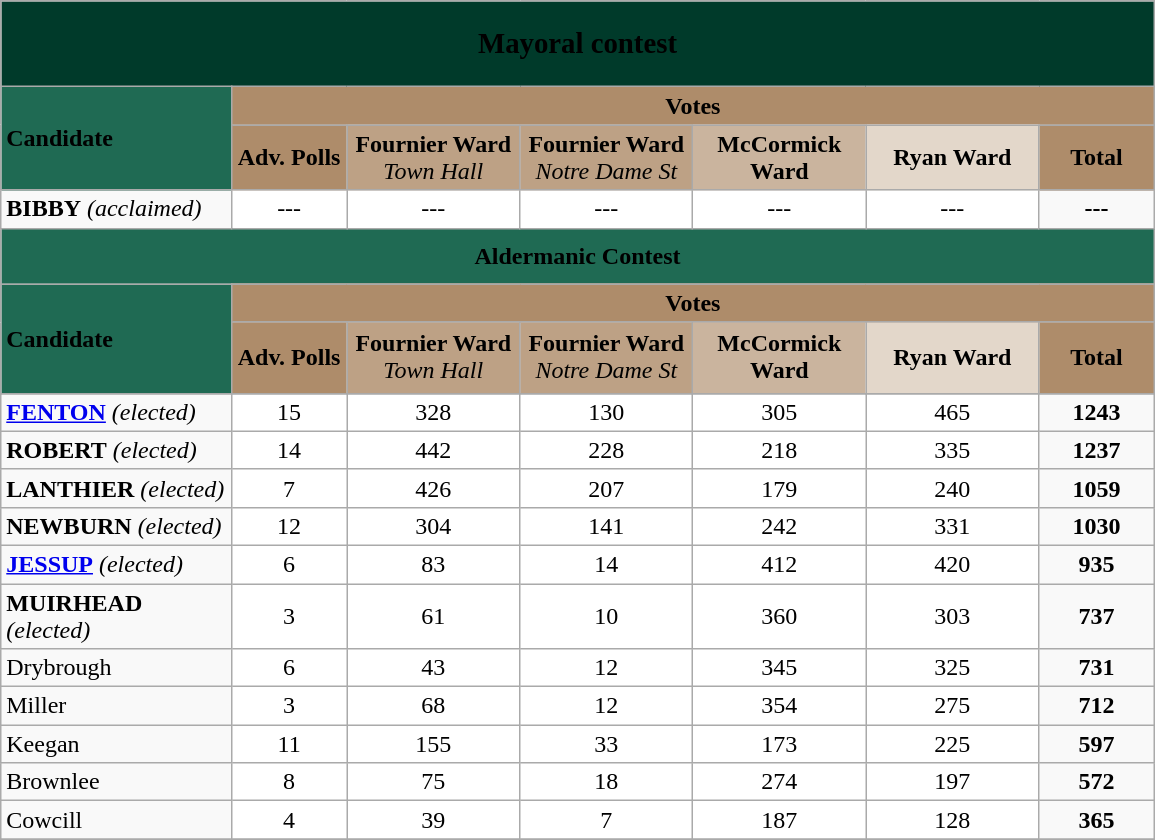<table class="wikitable" border"1" width="770">
<tr>
<td style= "text-align:center; height: 50px;" colspan="7" bgcolor=003A2A><span><big><strong>Mayoral contest</strong></big></span></td>
</tr>
<tr>
<td style="text-align:left;" rowspan="2" width="20%" bgcolor= 1f6a53><span> <strong>Candidate</strong></span></td>
<td style="text-align:center; " width="80%" colspan="6" bgcolor= AE8C6A><strong>Votes</strong></td>
</tr>
<tr>
<td style="text-align:center;" width="10%" bgcolor= AE8C6A><strong>Adv. Polls</strong></td>
<td style="text-align:center;" width="15%" bgcolor= BDA185><strong>Fournier Ward</strong> <em>Town Hall</em></td>
<td style="text-align:center;" width="15%" bgcolor= BDA185><strong>Fournier Ward</strong> <em>Notre Dame St</em></td>
<td style="text-align:center;" width="15%" bgcolor= CAB49E><strong>McCormick Ward</strong></td>
<td style="text-align:center;" width="15%" bgcolor= E3D7CA><strong>Ryan Ward</strong></td>
<td style="text-align:center;" width="10%" bgcolor= AE8C6A><strong>Total</strong></td>
</tr>
<tr>
<td><strong>BIBBY</strong> <em>(acclaimed)</em></td>
<td style="text-align:center;" bgcolor= white>---</td>
<td style="text-align:center;" bgcolor= white>---</td>
<td style="text-align:center;" bgcolor= white>---</td>
<td style="text-align:center;" bgcolor= white>---</td>
<td style="text-align:center;" bgcolor= white>---</td>
<td style="text-align:center;"><strong>---</strong></td>
</tr>
<tr>
<td style= "text-align:center; height: 30px;" colspan="7" bgcolor= 1f6a53><span><strong>Aldermanic  Contest</strong></span></td>
</tr>
<tr>
<td style="text-align:left; height: 50px;" rowspan="2" bgcolor= 1f6a53><span> <strong>Candidate</strong></span></td>
<td style="text-align:center;" colspan="6" bgcolor= AE8C6A><strong>Votes</strong></td>
</tr>
<tr>
<td style="text-align:center; height: 40px;" bgcolor= AE8C6A><strong>Adv. Polls</strong></td>
<td style= "text-align:center; height: 40px;" colspan="1" bgcolor= BDA185><strong>Fournier Ward</strong> <em>Town Hall</em></td>
<td style= "text-align:center;" colspan="1" bgcolor= BDA185><strong>Fournier Ward</strong> <em>Notre Dame St</em></td>
<td style= "text-align:center;" colspan="1" bgcolor= CAB49E><strong>McCormick Ward</strong></td>
<td style= "text-align:center;" colspan="1" bgcolor= E3D7CA><strong>Ryan Ward</strong></td>
<td style="text-align:center; width: 70px;" bgcolor= AE8C6A><strong>Total</strong></td>
</tr>
<tr>
</tr>
<tr>
<td><strong><a href='#'>FENTON</a></strong> <em>(elected)</em></td>
<td style="text-align:center;" bgcolor= white>15</td>
<td style="text-align:center;" bgcolor= white>328</td>
<td style="text-align:center;" bgcolor= white>130</td>
<td style="text-align:center;" bgcolor= white>305</td>
<td style="text-align:center;" bgcolor= white>465</td>
<td style="text-align:center;"><strong>1243</strong></td>
</tr>
<tr>
<td><strong>ROBERT</strong> <em>(elected)</em></td>
<td style="text-align:center;" bgcolor= white>14</td>
<td style="text-align:center;" bgcolor= white>442</td>
<td style="text-align:center;" bgcolor= white>228</td>
<td style="text-align:center;" bgcolor= white>218</td>
<td style="text-align:center;" bgcolor= white>335</td>
<td style="text-align:center;"><strong>1237</strong></td>
</tr>
<tr>
<td><strong>LANTHIER</strong> <em>(elected)</em></td>
<td style="text-align:center;" bgcolor= white>7</td>
<td style="text-align:center;" bgcolor= white>426</td>
<td style="text-align:center;" bgcolor= white>207</td>
<td style="text-align:center;" bgcolor= white>179</td>
<td style="text-align:center;" bgcolor= white>240</td>
<td style="text-align:center;"><strong>1059</strong></td>
</tr>
<tr>
<td><strong>NEWBURN</strong> <em>(elected)</em></td>
<td style="text-align:center;" bgcolor= white>12</td>
<td style="text-align:center;" bgcolor= white>304</td>
<td style="text-align:center;" bgcolor= white>141</td>
<td style="text-align:center;" bgcolor= white>242</td>
<td style="text-align:center;" bgcolor= white>331</td>
<td style="text-align:center;"><strong>1030</strong></td>
</tr>
<tr>
<td><strong><a href='#'>JESSUP</a></strong> <em>(elected)</em></td>
<td style="text-align:center;" bgcolor= white>6</td>
<td style="text-align:center;" bgcolor= white>83</td>
<td style="text-align:center;" bgcolor= white>14</td>
<td style="text-align:center;" bgcolor= white>412</td>
<td style="text-align:center;" bgcolor= white>420</td>
<td style="text-align:center;"><strong>935</strong></td>
</tr>
<tr>
<td><strong>MUIRHEAD</strong> <em>(elected)</em></td>
<td style="text-align:center;" bgcolor= white>3</td>
<td style="text-align:center;" bgcolor= white>61</td>
<td style="text-align:center;" bgcolor= white>10</td>
<td style="text-align:center;" bgcolor= white>360</td>
<td style="text-align:center;" bgcolor= white>303</td>
<td style="text-align:center;"><strong>737</strong></td>
</tr>
<tr>
<td>Drybrough</td>
<td style="text-align:center;" bgcolor= white>6</td>
<td style="text-align:center;" bgcolor= white>43</td>
<td style="text-align:center;" bgcolor= white>12</td>
<td style="text-align:center;" bgcolor= white>345</td>
<td style="text-align:center;" bgcolor= white>325</td>
<td style="text-align:center;"><strong>731</strong></td>
</tr>
<tr>
<td>Miller</td>
<td style="text-align:center;" bgcolor= white>3</td>
<td style="text-align:center;" bgcolor= white>68</td>
<td style="text-align:center;" bgcolor= white>12</td>
<td style="text-align:center;" bgcolor= white>354</td>
<td style="text-align:center;" bgcolor= white>275</td>
<td style="text-align:center;"><strong>712</strong></td>
</tr>
<tr>
<td>Keegan</td>
<td style="text-align:center;" bgcolor= white>11</td>
<td style="text-align:center;" bgcolor= white>155</td>
<td style="text-align:center;" bgcolor= white>33</td>
<td style="text-align:center;" bgcolor= white>173</td>
<td style="text-align:center;" bgcolor= white>225</td>
<td style="text-align:center;"><strong>597</strong></td>
</tr>
<tr>
<td>Brownlee</td>
<td style="text-align:center;" bgcolor= white>8</td>
<td style="text-align:center;" bgcolor= white>75</td>
<td style="text-align:center;" bgcolor= white>18</td>
<td style="text-align:center;" bgcolor= white>274</td>
<td style="text-align:center;" bgcolor= white>197</td>
<td style="text-align:center;"><strong>572</strong></td>
</tr>
<tr>
<td>Cowcill</td>
<td style="text-align:center;" bgcolor= white>4</td>
<td style="text-align:center;" bgcolor= white>39</td>
<td style="text-align:center;" bgcolor= white>7</td>
<td style="text-align:center;" bgcolor= white>187</td>
<td style="text-align:center;" bgcolor= white>128</td>
<td style="text-align:center;"><strong>365</strong></td>
</tr>
<tr>
</tr>
</table>
